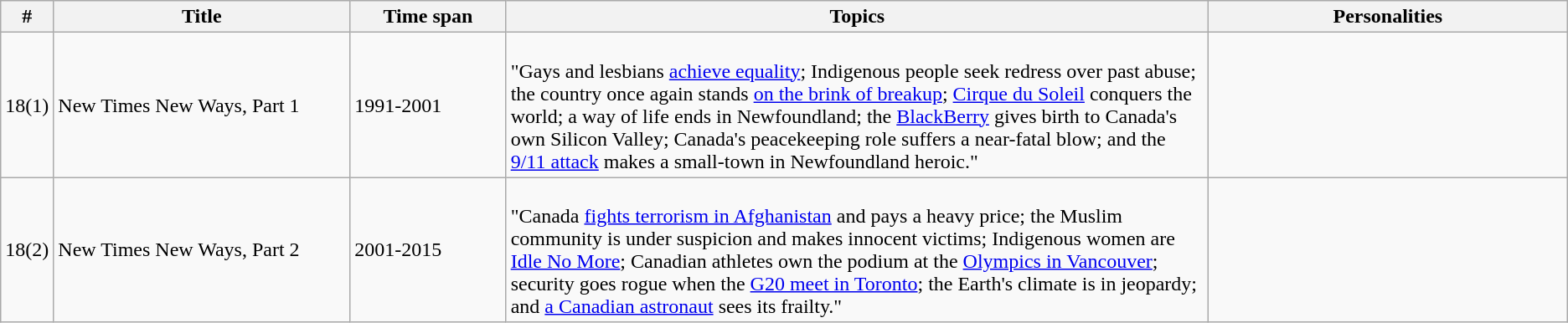<table class="wikitable">
<tr>
<th style="width:3%;">#</th>
<th style="width:19%;">Title</th>
<th style="width:10%;">Time span</th>
<th style="width:45%;">Topics</th>
<th style="width:33%;">Personalities</th>
</tr>
<tr>
<td>18(1)</td>
<td>New Times New Ways, Part 1</td>
<td>1991-2001</td>
<td><br>"Gays and lesbians <a href='#'>achieve equality</a>; Indigenous people seek redress over past abuse; the country once again stands <a href='#'>on the brink of breakup</a>; <a href='#'>Cirque du Soleil</a> conquers the world; a way of life ends in Newfoundland; the <a href='#'>BlackBerry</a> gives birth to Canada's own Silicon Valley; Canada's peacekeeping role suffers a near-fatal blow; and the <a href='#'>9/11 attack</a> makes a small-town in Newfoundland heroic."</td>
<td></td>
</tr>
<tr>
<td>18(2)</td>
<td>New Times New Ways, Part 2</td>
<td>2001-2015</td>
<td><br>"Canada <a href='#'>fights terrorism in Afghanistan</a> and pays a heavy price; the Muslim community is under suspicion and makes innocent victims; Indigenous women are <a href='#'>Idle No More</a>; Canadian athletes own the podium at the <a href='#'>Olympics in Vancouver</a>; security goes rogue when the <a href='#'>G20 meet in Toronto</a>; the Earth's climate is in jeopardy; and <a href='#'>a Canadian astronaut</a> sees its frailty."</td>
<td></td>
</tr>
</table>
